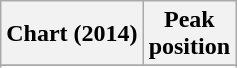<table class="wikitable plainrowheaders" style="text-align:center">
<tr>
<th scope="col">Chart (2014)</th>
<th scope="col">Peak<br> position</th>
</tr>
<tr>
</tr>
<tr>
</tr>
<tr>
</tr>
</table>
